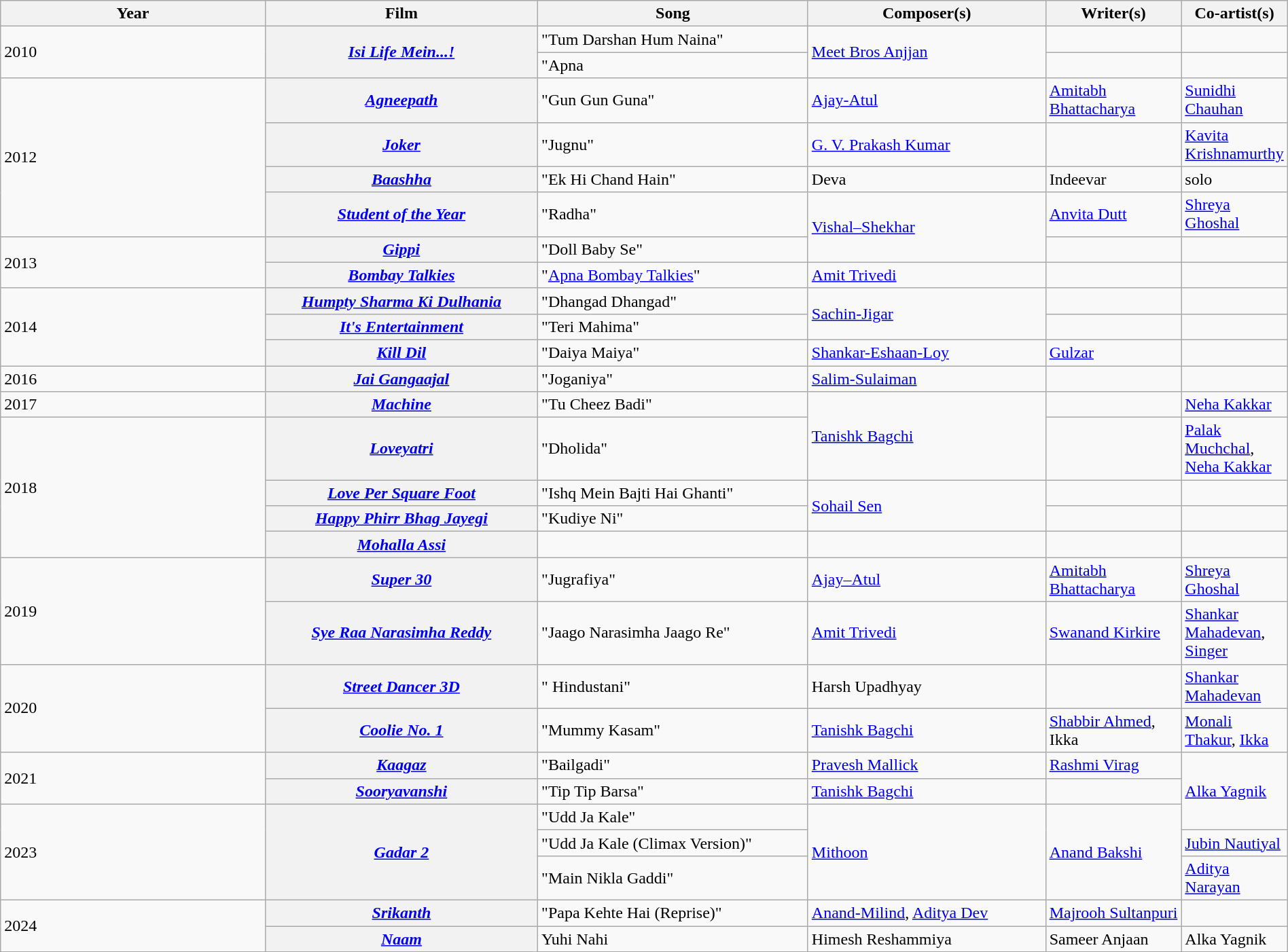<table class="wikitable plainrowheaders" width="100%" textcolor:#000;">
<tr>
<th scope="col" width=23%>Year</th>
<th scope="col" width=23%>Film</th>
<th scope="col" width=23%>Song</th>
<th scope="col" width=20%>Composer(s)</th>
<th scope="col" width=16%>Writer(s)</th>
<th scope="col" width=18%>Co-artist(s)</th>
</tr>
<tr>
<td rowspan=2>2010</td>
<th rowspan=2><em><a href='#'>Isi Life Mein...!</a></em></th>
<td>"Tum Darshan Hum Naina"</td>
<td rowspan=2><a href='#'>Meet Bros Anjjan</a></td>
<td></td>
<td></td>
</tr>
<tr>
<td>"Apna</td>
<td></td>
<td></td>
</tr>
<tr>
<td rowspan=4>2012</td>
<th><em><a href='#'>Agneepath</a></em></th>
<td>"Gun Gun Guna"</td>
<td><a href='#'>Ajay-Atul</a></td>
<td><a href='#'>Amitabh Bhattacharya</a></td>
<td><a href='#'>Sunidhi Chauhan</a></td>
</tr>
<tr>
<th><em><a href='#'>Joker</a></em></th>
<td>"Jugnu"</td>
<td><a href='#'>G. V. Prakash Kumar</a></td>
<td></td>
<td><a href='#'>Kavita Krishnamurthy</a></td>
</tr>
<tr>
<th><em><a href='#'>Baashha</a></em></th>
<td>"Ek Hi Chand Hain"</td>
<td>Deva</td>
<td>Indeevar</td>
<td>solo</td>
</tr>
<tr>
<th><em><a href='#'>Student of the Year</a></em></th>
<td>"Radha"</td>
<td rowspan=2><a href='#'>Vishal–Shekhar</a></td>
<td><a href='#'>Anvita Dutt</a></td>
<td><a href='#'>Shreya Ghoshal</a></td>
</tr>
<tr>
<td rowspan=2>2013</td>
<th><em><a href='#'>Gippi</a></em></th>
<td>"Doll Baby Se"</td>
<td></td>
<td></td>
</tr>
<tr>
<th><em><a href='#'>Bombay Talkies</a></em></th>
<td>"<a href='#'>Apna Bombay Talkies</a>"</td>
<td><a href='#'>Amit Trivedi</a></td>
<td></td>
<td></td>
</tr>
<tr>
<td rowspan=3>2014</td>
<th><em><a href='#'>Humpty Sharma Ki Dulhania</a></em></th>
<td>"Dhangad Dhangad"</td>
<td rowspan=2><a href='#'>Sachin-Jigar</a></td>
<td></td>
<td></td>
</tr>
<tr>
<th><em><a href='#'>It's Entertainment</a></em></th>
<td>"Teri Mahima"</td>
<td></td>
<td></td>
</tr>
<tr>
<th><em><a href='#'>Kill Dil</a></em></th>
<td>"Daiya Maiya"</td>
<td><a href='#'>Shankar-Eshaan-Loy</a></td>
<td><a href='#'>Gulzar</a></td>
<td></td>
</tr>
<tr>
<td>2016</td>
<th><em><a href='#'>Jai Gangaajal</a></em></th>
<td>"Joganiya"</td>
<td><a href='#'>Salim-Sulaiman</a></td>
<td></td>
<td></td>
</tr>
<tr>
<td>2017</td>
<th><em><a href='#'>Machine</a></em></th>
<td>"Tu Cheez Badi"</td>
<td rowspan=2><a href='#'>Tanishk Bagchi</a></td>
<td></td>
<td><a href='#'>Neha Kakkar</a></td>
</tr>
<tr>
<td rowspan=4>2018</td>
<th><em><a href='#'>Loveyatri</a></em></th>
<td>"Dholida"</td>
<td></td>
<td><a href='#'>Palak Muchchal</a>, <a href='#'>Neha Kakkar</a></td>
</tr>
<tr>
<th><em><a href='#'>Love Per Square Foot</a></em></th>
<td>"Ishq Mein Bajti Hai Ghanti"</td>
<td rowspan=2><a href='#'>Sohail Sen</a></td>
<td></td>
<td></td>
</tr>
<tr>
<th><em><a href='#'>Happy Phirr Bhag Jayegi</a></em></th>
<td>"Kudiye Ni"</td>
<td></td>
<td></td>
</tr>
<tr>
<th><em><a href='#'>Mohalla Assi</a></em></th>
<td></td>
<td></td>
<td></td>
<td></td>
</tr>
<tr>
<td rowspan=2>2019</td>
<th><em><a href='#'>Super 30</a></em></th>
<td>"Jugrafiya"</td>
<td><a href='#'>Ajay–Atul</a></td>
<td><a href='#'>Amitabh Bhattacharya</a></td>
<td><a href='#'>Shreya Ghoshal</a></td>
</tr>
<tr>
<th><em><a href='#'>Sye Raa Narasimha Reddy</a></em></th>
<td>"Jaago Narasimha Jaago Re"</td>
<td><a href='#'>Amit Trivedi</a></td>
<td><a href='#'>Swanand Kirkire</a></td>
<td><a href='#'>Shankar Mahadevan</a>, <a href='#'>Singer</a></td>
</tr>
<tr>
<td rowspan=2>2020</td>
<th><em><a href='#'>Street Dancer 3D</a></em></th>
<td>" Hindustani"</td>
<td>Harsh Upadhyay</td>
<td></td>
<td><a href='#'>Shankar Mahadevan</a></td>
</tr>
<tr>
<th><em><a href='#'>Coolie No. 1</a></em></th>
<td>"Mummy Kasam"</td>
<td><a href='#'>Tanishk Bagchi</a></td>
<td><a href='#'>Shabbir Ahmed</a>, Ikka</td>
<td><a href='#'>Monali Thakur</a>, <a href='#'>Ikka</a></td>
</tr>
<tr>
<td rowspan=2>2021</td>
<th><em><a href='#'>Kaagaz</a></em></th>
<td>"Bailgadi"</td>
<td><a href='#'>Pravesh Mallick</a></td>
<td><a href='#'>Rashmi Virag</a></td>
<td rowspan=3><a href='#'>Alka Yagnik</a></td>
</tr>
<tr>
<th><em><a href='#'>Sooryavanshi</a></em></th>
<td>"Tip Tip Barsa"</td>
<td><a href='#'>Tanishk Bagchi</a></td>
<td></td>
</tr>
<tr>
<td rowspan=3>2023</td>
<th rowspan=3><em><a href='#'>Gadar 2</a></em></th>
<td>"Udd Ja Kale"</td>
<td rowspan=3><a href='#'>Mithoon</a></td>
<td rowspan=3><a href='#'>Anand Bakshi</a></td>
</tr>
<tr>
<td>"Udd Ja Kale (Climax Version)"</td>
<td><a href='#'>Jubin Nautiyal</a></td>
</tr>
<tr>
<td>"Main Nikla Gaddi"</td>
<td><a href='#'>Aditya Narayan</a></td>
</tr>
<tr>
<td rowspan=2>2024</td>
<th><em><a href='#'>Srikanth</a></em></th>
<td>"Papa Kehte Hai (Reprise)"</td>
<td><a href='#'>Anand-Milind</a>, <a href='#'>Aditya Dev</a></td>
<td><a href='#'>Majrooh Sultanpuri</a></td>
<td></td>
</tr>
<tr>
<th><em><a href='#'>Naam</a></em></th>
<td>Yuhi Nahi</td>
<td>Himesh Reshammiya</td>
<td>Sameer Anjaan</td>
<td>Alka Yagnik</td>
</tr>
</table>
